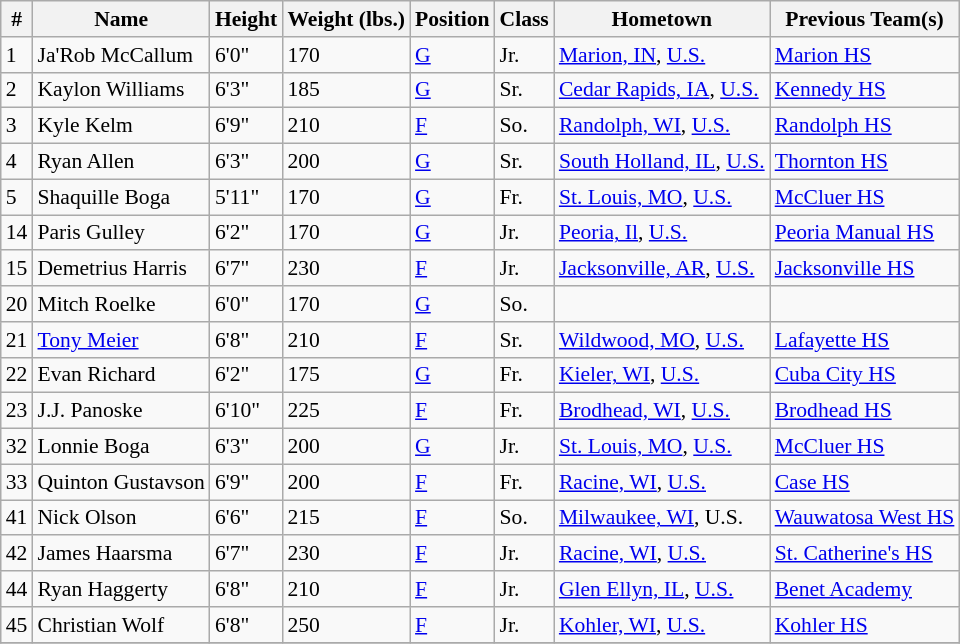<table class="wikitable" style="font-size: 90%">
<tr>
<th>#</th>
<th>Name</th>
<th>Height</th>
<th>Weight (lbs.)</th>
<th>Position</th>
<th>Class</th>
<th>Hometown</th>
<th>Previous Team(s)</th>
</tr>
<tr>
<td>1</td>
<td>Ja'Rob McCallum</td>
<td>6'0"</td>
<td>170</td>
<td><a href='#'>G</a></td>
<td>Jr.</td>
<td><a href='#'>Marion, IN</a>, <a href='#'>U.S.</a></td>
<td><a href='#'>Marion HS</a></td>
</tr>
<tr>
<td>2</td>
<td>Kaylon Williams</td>
<td>6'3"</td>
<td>185</td>
<td><a href='#'>G</a></td>
<td>Sr.</td>
<td><a href='#'>Cedar Rapids, IA</a>, <a href='#'>U.S.</a></td>
<td><a href='#'>Kennedy HS</a></td>
</tr>
<tr>
<td>3</td>
<td>Kyle Kelm</td>
<td>6'9"</td>
<td>210</td>
<td><a href='#'>F</a></td>
<td>So.</td>
<td><a href='#'>Randolph, WI</a>, <a href='#'>U.S.</a></td>
<td><a href='#'>Randolph HS</a></td>
</tr>
<tr>
<td>4</td>
<td>Ryan Allen</td>
<td>6'3"</td>
<td>200</td>
<td><a href='#'>G</a></td>
<td>Sr.</td>
<td><a href='#'>South Holland, IL</a>, <a href='#'>U.S.</a></td>
<td><a href='#'>Thornton HS</a></td>
</tr>
<tr>
<td>5</td>
<td>Shaquille Boga</td>
<td>5'11"</td>
<td>170</td>
<td><a href='#'>G</a></td>
<td>Fr.</td>
<td><a href='#'>St. Louis, MO</a>, <a href='#'>U.S.</a></td>
<td><a href='#'>McCluer HS</a></td>
</tr>
<tr>
<td>14</td>
<td>Paris Gulley</td>
<td>6'2"</td>
<td>170</td>
<td><a href='#'>G</a></td>
<td>Jr.</td>
<td><a href='#'>Peoria, Il</a>, <a href='#'>U.S.</a></td>
<td><a href='#'>Peoria Manual HS</a></td>
</tr>
<tr>
<td>15</td>
<td>Demetrius Harris</td>
<td>6'7"</td>
<td>230</td>
<td><a href='#'>F</a></td>
<td>Jr.</td>
<td><a href='#'>Jacksonville, AR</a>, <a href='#'>U.S.</a></td>
<td><a href='#'>Jacksonville HS</a></td>
</tr>
<tr>
<td>20</td>
<td>Mitch Roelke</td>
<td>6'0"</td>
<td>170</td>
<td><a href='#'>G</a></td>
<td>So.</td>
<td></td>
<td></td>
</tr>
<tr>
<td>21</td>
<td><a href='#'>Tony Meier</a></td>
<td>6'8"</td>
<td>210</td>
<td><a href='#'>F</a></td>
<td>Sr.</td>
<td><a href='#'>Wildwood, MO</a>, <a href='#'>U.S.</a></td>
<td><a href='#'>Lafayette HS</a></td>
</tr>
<tr>
<td>22</td>
<td>Evan Richard</td>
<td>6'2"</td>
<td>175</td>
<td><a href='#'>G</a></td>
<td>Fr.</td>
<td><a href='#'>Kieler, WI</a>, <a href='#'>U.S.</a></td>
<td><a href='#'>Cuba City HS</a></td>
</tr>
<tr>
<td>23</td>
<td>J.J. Panoske</td>
<td>6'10"</td>
<td>225</td>
<td><a href='#'>F</a></td>
<td>Fr.</td>
<td><a href='#'>Brodhead, WI</a>, <a href='#'>U.S.</a></td>
<td><a href='#'>Brodhead HS</a></td>
</tr>
<tr>
<td>32</td>
<td>Lonnie Boga</td>
<td>6'3"</td>
<td>200</td>
<td><a href='#'>G</a></td>
<td>Jr.</td>
<td><a href='#'>St. Louis, MO</a>, <a href='#'>U.S.</a></td>
<td><a href='#'>McCluer HS</a></td>
</tr>
<tr>
<td>33</td>
<td>Quinton Gustavson</td>
<td>6'9"</td>
<td>200</td>
<td><a href='#'>F</a></td>
<td>Fr.</td>
<td><a href='#'>Racine, WI</a>, <a href='#'>U.S.</a></td>
<td><a href='#'>Case HS</a></td>
</tr>
<tr>
<td>41</td>
<td>Nick Olson</td>
<td>6'6"</td>
<td>215</td>
<td><a href='#'>F</a></td>
<td>So.</td>
<td><a href='#'>Milwaukee, WI</a>, U.S.</td>
<td><a href='#'>Wauwatosa West HS</a></td>
</tr>
<tr>
<td>42</td>
<td>James Haarsma</td>
<td>6'7"</td>
<td>230</td>
<td><a href='#'>F</a></td>
<td>Jr.</td>
<td><a href='#'>Racine, WI</a>, <a href='#'>U.S.</a></td>
<td><a href='#'>St. Catherine's HS</a></td>
</tr>
<tr>
<td>44</td>
<td>Ryan Haggerty</td>
<td>6'8"</td>
<td>210</td>
<td><a href='#'>F</a></td>
<td>Jr.</td>
<td><a href='#'>Glen Ellyn, IL</a>, <a href='#'>U.S.</a></td>
<td><a href='#'>Benet Academy</a></td>
</tr>
<tr>
<td>45</td>
<td>Christian Wolf</td>
<td>6'8"</td>
<td>250</td>
<td><a href='#'>F</a></td>
<td>Jr.</td>
<td><a href='#'>Kohler, WI</a>, <a href='#'>U.S.</a></td>
<td><a href='#'>Kohler HS</a></td>
</tr>
<tr>
</tr>
</table>
